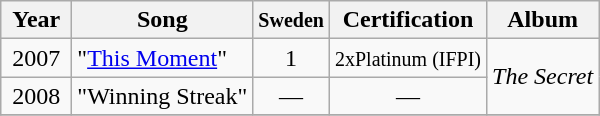<table class="wikitable">
<tr>
<th width="40">Year</th>
<th>Song</th>
<th width="40"><small>Sweden</small></th>
<th>Certification</th>
<th>Album</th>
</tr>
<tr>
<td align="center" rowspan=1>2007</td>
<td>"<a href='#'>This Moment</a>"</td>
<td align="center">1</td>
<td><small>2xPlatinum (IFPI)</small></td>
<td align="center" rowspan=2><em>The Secret</em></td>
</tr>
<tr>
<td align="center" rowspan=1>2008</td>
<td>"Winning Streak"</td>
<td align="center">—</td>
<td align="center">—</td>
</tr>
<tr>
</tr>
</table>
